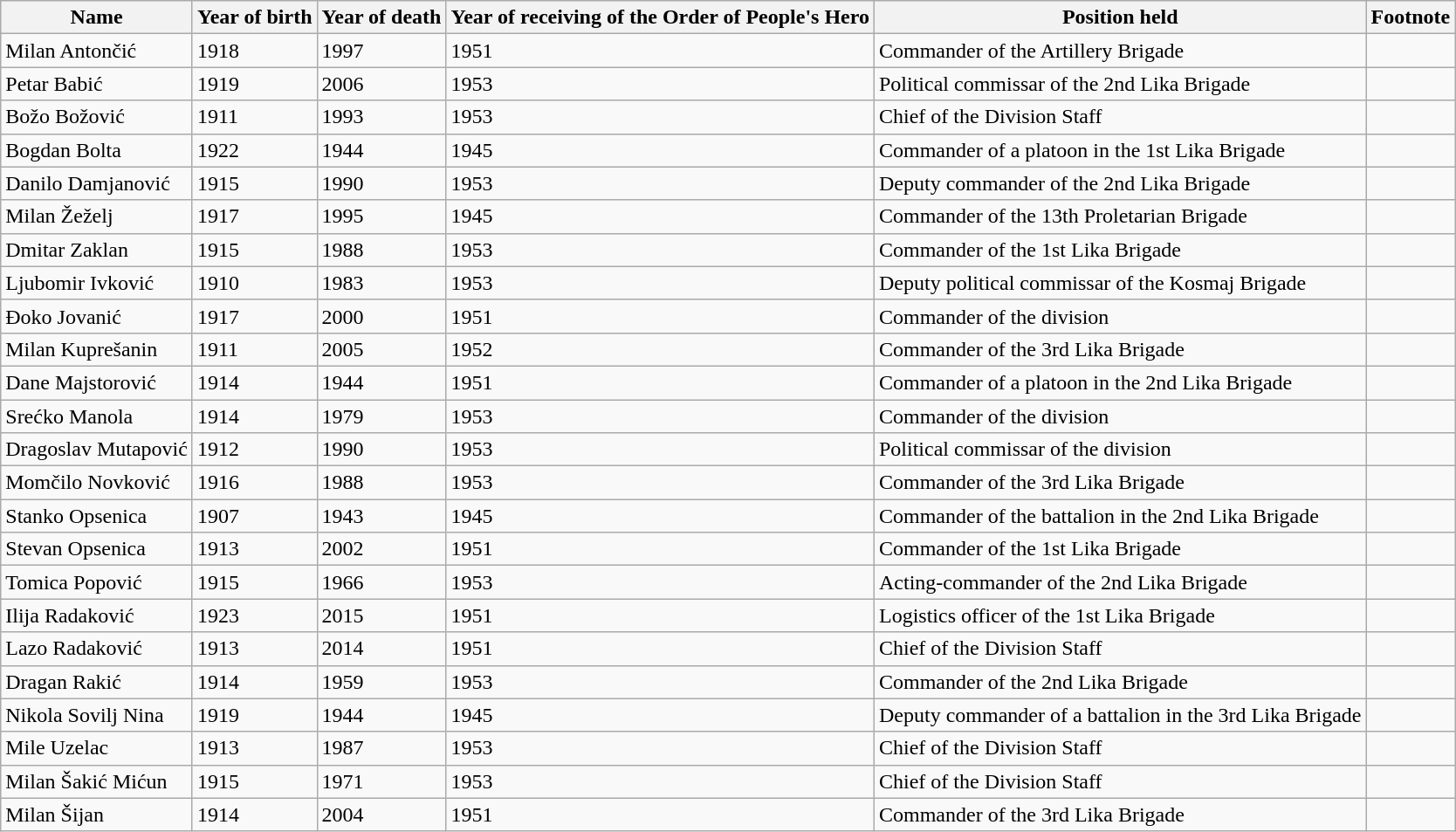<table class="wikitable sortable">
<tr>
<th>Name</th>
<th>Year of birth</th>
<th>Year of death</th>
<th>Year of receiving of the Order of People's Hero</th>
<th>Position held</th>
<th>Footnote</th>
</tr>
<tr>
<td>Milan Antončić</td>
<td>1918</td>
<td>1997</td>
<td>1951</td>
<td>Commander of the Artillery Brigade</td>
<td></td>
</tr>
<tr>
<td>Petar Babić</td>
<td>1919</td>
<td>2006</td>
<td>1953</td>
<td>Political commissar of the 2nd Lika Brigade</td>
<td></td>
</tr>
<tr>
<td>Božo Božović</td>
<td>1911</td>
<td>1993</td>
<td>1953</td>
<td>Chief of the Division Staff</td>
<td></td>
</tr>
<tr>
<td>Bogdan Bolta</td>
<td>1922</td>
<td>1944</td>
<td>1945</td>
<td>Commander of a platoon in the 1st Lika Brigade</td>
<td></td>
</tr>
<tr>
<td>Danilo Damjanović</td>
<td>1915</td>
<td>1990</td>
<td>1953</td>
<td>Deputy commander of the 2nd Lika Brigade</td>
<td></td>
</tr>
<tr>
<td>Milan Žeželj</td>
<td>1917</td>
<td>1995</td>
<td>1945</td>
<td>Commander of the 13th Proletarian Brigade</td>
<td></td>
</tr>
<tr>
<td>Dmitar Zaklan</td>
<td>1915</td>
<td>1988</td>
<td>1953</td>
<td>Commander of the 1st Lika Brigade</td>
<td></td>
</tr>
<tr>
<td>Ljubomir Ivković</td>
<td>1910</td>
<td>1983</td>
<td>1953</td>
<td>Deputy political commissar of the Kosmaj Brigade</td>
<td></td>
</tr>
<tr>
<td>Đoko Jovanić</td>
<td>1917</td>
<td>2000</td>
<td>1951</td>
<td>Commander of the division</td>
<td></td>
</tr>
<tr>
<td>Milan Kuprešanin</td>
<td>1911</td>
<td>2005</td>
<td>1952</td>
<td>Commander of the 3rd Lika Brigade</td>
<td></td>
</tr>
<tr>
<td>Dane Majstorović</td>
<td>1914</td>
<td>1944</td>
<td>1951</td>
<td>Commander of a platoon in the 2nd Lika Brigade</td>
<td></td>
</tr>
<tr>
<td>Srećko Manola</td>
<td>1914</td>
<td>1979</td>
<td>1953</td>
<td>Commander of the division</td>
<td></td>
</tr>
<tr>
<td>Dragoslav Mutapović</td>
<td>1912</td>
<td>1990</td>
<td>1953</td>
<td>Political commissar of the division</td>
<td></td>
</tr>
<tr>
<td>Momčilo Novković</td>
<td>1916</td>
<td>1988</td>
<td>1953</td>
<td>Commander of the 3rd Lika Brigade</td>
<td></td>
</tr>
<tr>
<td>Stanko Opsenica</td>
<td>1907</td>
<td>1943</td>
<td>1945</td>
<td>Commander of the battalion in the 2nd Lika Brigade</td>
<td></td>
</tr>
<tr>
<td>Stevan Opsenica</td>
<td>1913</td>
<td>2002</td>
<td>1951</td>
<td>Commander of the 1st Lika Brigade</td>
<td></td>
</tr>
<tr>
<td>Tomica Popović</td>
<td>1915</td>
<td>1966</td>
<td>1953</td>
<td>Acting-commander of the 2nd Lika Brigade</td>
<td></td>
</tr>
<tr>
<td>Ilija Radaković</td>
<td>1923</td>
<td>2015</td>
<td>1951</td>
<td>Logistics officer of the 1st Lika Brigade</td>
<td></td>
</tr>
<tr>
<td>Lazo Radaković</td>
<td>1913</td>
<td>2014</td>
<td>1951</td>
<td>Chief of the Division Staff</td>
<td></td>
</tr>
<tr>
<td>Dragan Rakić</td>
<td>1914</td>
<td>1959</td>
<td>1953</td>
<td>Commander of the 2nd Lika Brigade</td>
<td></td>
</tr>
<tr>
<td>Nikola Sovilj Nina</td>
<td>1919</td>
<td>1944</td>
<td>1945</td>
<td>Deputy commander of a battalion in the 3rd Lika Brigade</td>
<td></td>
</tr>
<tr>
<td>Mile Uzelac</td>
<td>1913</td>
<td>1987</td>
<td>1953</td>
<td>Chief of the Division Staff</td>
<td></td>
</tr>
<tr>
<td>Milan Šakić Mićun</td>
<td>1915</td>
<td>1971</td>
<td>1953</td>
<td>Chief of the Division Staff</td>
<td></td>
</tr>
<tr>
<td>Milan Šijan</td>
<td>1914</td>
<td>2004</td>
<td>1951</td>
<td>Commander of the 3rd Lika Brigade</td>
<td></td>
</tr>
</table>
